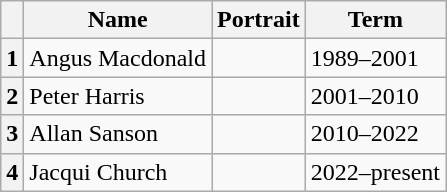<table class="wikitable">
<tr>
<th></th>
<th>Name</th>
<th>Portrait</th>
<th>Term</th>
</tr>
<tr>
<th>1</th>
<td>Angus Macdonald</td>
<td></td>
<td>1989–2001</td>
</tr>
<tr>
<th>2</th>
<td>Peter Harris</td>
<td></td>
<td>2001–2010</td>
</tr>
<tr>
<th>3</th>
<td>Allan Sanson</td>
<td></td>
<td>2010–2022</td>
</tr>
<tr>
<th>4</th>
<td>Jacqui Church</td>
<td></td>
<td>2022–present</td>
</tr>
</table>
